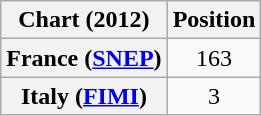<table class="wikitable sortable plainrowheaders">
<tr>
<th>Chart (2012)</th>
<th>Position</th>
</tr>
<tr>
<th scope="row">France (<a href='#'>SNEP</a>)</th>
<td style="text-align:center;">163</td>
</tr>
<tr>
<th scope="row">Italy (<a href='#'>FIMI</a>)</th>
<td style="text-align:center;">3</td>
</tr>
</table>
